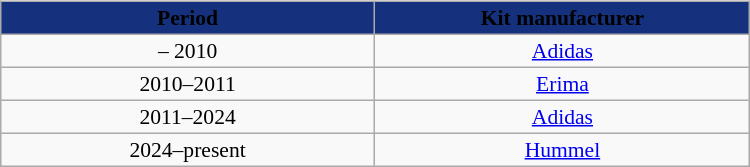<table width=50% align="left">
<tr>
<td valign=top width=60%><br><table align=center border=1 width=80% cellpadding="2" cellspacing="0" style="background: #f9f9f9; border: 1px #aaa solid; border-collapse: collapse; font-size: 90%; text-align: center;">
<tr align=center bgcolor=#15317E style=“color:black;">
<th width=50%><span>Period</span></th>
<th width=50%><span>Kit manufacturer</span></th>
</tr>
<tr>
<td align=center> – 2010</td>
<td> <a href='#'>Adidas</a></td>
</tr>
<tr>
<td align=center>2010–2011</td>
<td> <a href='#'>Erima</a></td>
</tr>
<tr>
<td align=center>2011–2024</td>
<td> <a href='#'>Adidas</a></td>
</tr>
<tr>
<td align=center>2024–present</td>
<td> <a href='#'>Hummel</a></td>
</tr>
</table>
</td>
</tr>
</table>
